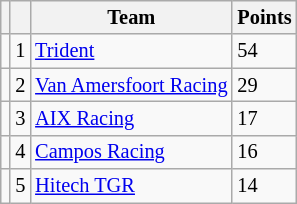<table class="wikitable" style="font-size: 85%;">
<tr>
<th></th>
<th></th>
<th>Team</th>
<th>Points</th>
</tr>
<tr>
<td align="left"></td>
<td align="center">1</td>
<td> <a href='#'>Trident</a></td>
<td>54</td>
</tr>
<tr>
<td align="left"></td>
<td align="center">2</td>
<td> <a href='#'>Van Amersfoort Racing</a></td>
<td>29</td>
</tr>
<tr>
<td align="left"></td>
<td align="center">3</td>
<td> <a href='#'>AIX Racing</a></td>
<td>17</td>
</tr>
<tr>
<td align="left"></td>
<td align="center">4</td>
<td> <a href='#'>Campos Racing</a></td>
<td>16</td>
</tr>
<tr>
<td align="left"></td>
<td align="center">5</td>
<td> <a href='#'>Hitech TGR</a></td>
<td>14</td>
</tr>
</table>
